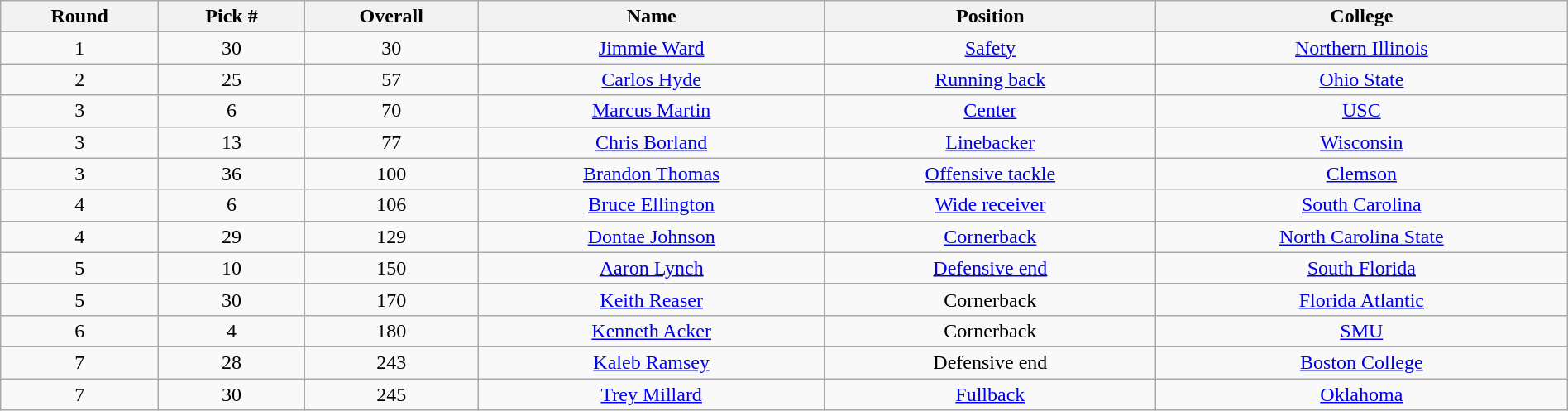<table class="wikitable sortable sortable" style="width: 100%; text-align:center">
<tr>
<th>Round</th>
<th>Pick #</th>
<th>Overall</th>
<th>Name</th>
<th>Position</th>
<th>College</th>
</tr>
<tr>
<td>1</td>
<td>30</td>
<td>30</td>
<td><a href='#'>Jimmie Ward</a></td>
<td><a href='#'>Safety</a></td>
<td><a href='#'>Northern Illinois</a></td>
</tr>
<tr>
<td>2</td>
<td>25</td>
<td>57</td>
<td><a href='#'>Carlos Hyde</a></td>
<td><a href='#'>Running back</a></td>
<td><a href='#'>Ohio State</a></td>
</tr>
<tr>
<td>3</td>
<td>6</td>
<td>70</td>
<td><a href='#'>Marcus Martin</a></td>
<td><a href='#'>Center</a></td>
<td><a href='#'>USC</a></td>
</tr>
<tr>
<td>3</td>
<td>13</td>
<td>77</td>
<td><a href='#'>Chris Borland</a></td>
<td><a href='#'>Linebacker</a></td>
<td><a href='#'>Wisconsin</a></td>
</tr>
<tr>
<td>3</td>
<td>36</td>
<td>100</td>
<td><a href='#'>Brandon Thomas</a></td>
<td><a href='#'>Offensive tackle</a></td>
<td><a href='#'>Clemson</a></td>
</tr>
<tr>
<td>4</td>
<td>6</td>
<td>106</td>
<td><a href='#'>Bruce Ellington</a></td>
<td><a href='#'>Wide receiver</a></td>
<td><a href='#'>South Carolina</a></td>
</tr>
<tr>
<td>4</td>
<td>29</td>
<td>129</td>
<td><a href='#'>Dontae Johnson</a></td>
<td><a href='#'>Cornerback</a></td>
<td><a href='#'>North Carolina State</a></td>
</tr>
<tr>
<td>5</td>
<td>10</td>
<td>150</td>
<td><a href='#'>Aaron Lynch</a></td>
<td><a href='#'>Defensive end</a></td>
<td><a href='#'>South Florida</a></td>
</tr>
<tr>
<td>5</td>
<td>30</td>
<td>170</td>
<td><a href='#'>Keith Reaser</a></td>
<td>Cornerback</td>
<td><a href='#'>Florida Atlantic</a></td>
</tr>
<tr>
<td>6</td>
<td>4</td>
<td>180</td>
<td><a href='#'>Kenneth Acker</a></td>
<td>Cornerback</td>
<td><a href='#'>SMU</a></td>
</tr>
<tr>
<td>7</td>
<td>28</td>
<td>243</td>
<td><a href='#'>Kaleb Ramsey</a></td>
<td>Defensive end</td>
<td><a href='#'>Boston College</a></td>
</tr>
<tr>
<td>7</td>
<td>30</td>
<td>245</td>
<td><a href='#'>Trey Millard</a></td>
<td><a href='#'>Fullback</a></td>
<td><a href='#'>Oklahoma</a></td>
</tr>
</table>
